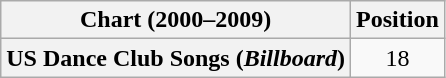<table class="wikitable plainrowheaders" style="text-align:center">
<tr>
<th>Chart (2000–2009)</th>
<th>Position</th>
</tr>
<tr>
<th scope="row">US Dance Club Songs (<em>Billboard</em>)</th>
<td>18</td>
</tr>
</table>
